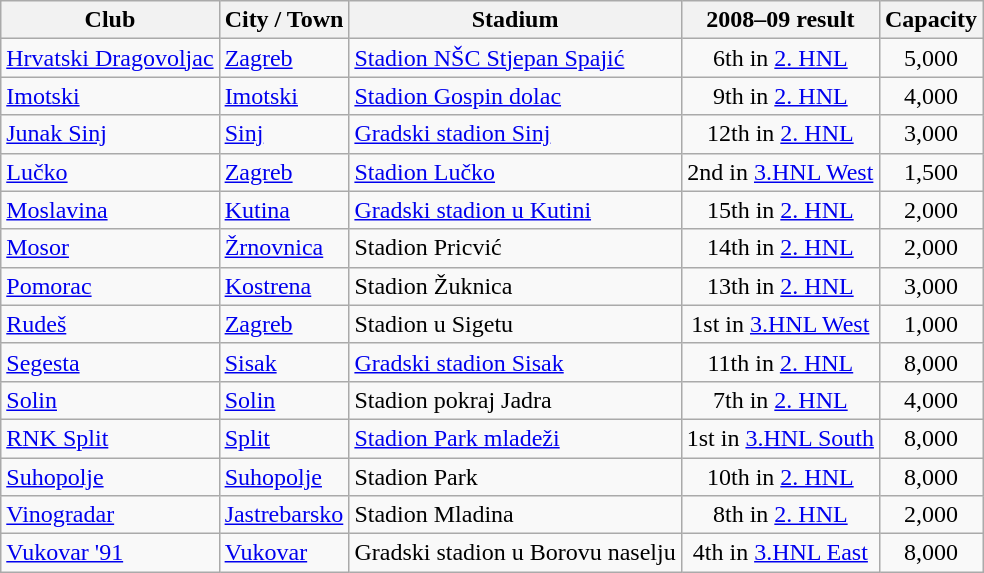<table class="wikitable sortable">
<tr>
<th>Club</th>
<th>City / Town</th>
<th>Stadium</th>
<th>2008–09 result</th>
<th>Capacity</th>
</tr>
<tr>
<td><a href='#'>Hrvatski Dragovoljac</a></td>
<td><a href='#'>Zagreb</a></td>
<td><a href='#'>Stadion NŠC Stjepan Spajić</a></td>
<td align="center">6th in <a href='#'>2. HNL</a></td>
<td align="center">5,000</td>
</tr>
<tr>
<td><a href='#'>Imotski</a></td>
<td><a href='#'>Imotski</a></td>
<td><a href='#'>Stadion Gospin dolac</a></td>
<td align="center">9th in <a href='#'>2. HNL</a></td>
<td align="center">4,000</td>
</tr>
<tr>
<td><a href='#'>Junak Sinj</a></td>
<td><a href='#'>Sinj</a></td>
<td><a href='#'>Gradski stadion Sinj</a></td>
<td align="center">12th in <a href='#'>2. HNL</a></td>
<td align="center">3,000</td>
</tr>
<tr>
<td><a href='#'>Lučko</a></td>
<td><a href='#'>Zagreb</a></td>
<td><a href='#'>Stadion Lučko</a></td>
<td align="center">2nd in <a href='#'>3.HNL West</a></td>
<td align="center">1,500</td>
</tr>
<tr>
<td><a href='#'>Moslavina</a></td>
<td><a href='#'>Kutina</a></td>
<td><a href='#'>Gradski stadion u Kutini</a></td>
<td align="center">15th in <a href='#'>2. HNL</a></td>
<td align="center">2,000</td>
</tr>
<tr>
<td><a href='#'>Mosor</a></td>
<td><a href='#'>Žrnovnica</a></td>
<td>Stadion Pricvić</td>
<td align="center">14th in <a href='#'>2. HNL</a></td>
<td align="center">2,000</td>
</tr>
<tr>
<td><a href='#'>Pomorac</a></td>
<td><a href='#'>Kostrena</a></td>
<td>Stadion Žuknica</td>
<td align="center">13th in <a href='#'>2. HNL</a></td>
<td align="center">3,000</td>
</tr>
<tr>
<td><a href='#'>Rudeš</a></td>
<td><a href='#'>Zagreb</a></td>
<td>Stadion u Sigetu</td>
<td align="center">1st in <a href='#'>3.HNL West</a></td>
<td align="center">1,000</td>
</tr>
<tr>
<td><a href='#'>Segesta</a></td>
<td><a href='#'>Sisak</a></td>
<td><a href='#'>Gradski stadion Sisak</a></td>
<td align="center">11th in <a href='#'>2. HNL</a></td>
<td align="center">8,000</td>
</tr>
<tr>
<td><a href='#'>Solin</a></td>
<td><a href='#'>Solin</a></td>
<td>Stadion pokraj Jadra</td>
<td align="center">7th in <a href='#'>2. HNL</a></td>
<td align="center">4,000</td>
</tr>
<tr>
<td><a href='#'>RNK Split</a></td>
<td><a href='#'>Split</a></td>
<td><a href='#'>Stadion Park mladeži</a></td>
<td align="center">1st in <a href='#'>3.HNL South</a></td>
<td align="center">8,000</td>
</tr>
<tr>
<td><a href='#'>Suhopolje</a></td>
<td><a href='#'>Suhopolje</a></td>
<td>Stadion Park</td>
<td align="center">10th in <a href='#'>2. HNL</a></td>
<td align="center">8,000</td>
</tr>
<tr>
<td><a href='#'>Vinogradar</a></td>
<td><a href='#'>Jastrebarsko</a></td>
<td>Stadion Mladina</td>
<td align="center">8th in <a href='#'>2. HNL</a></td>
<td align="center">2,000</td>
</tr>
<tr>
<td><a href='#'>Vukovar '91</a></td>
<td><a href='#'>Vukovar</a></td>
<td>Gradski stadion u Borovu naselju</td>
<td align="center">4th in <a href='#'>3.HNL East</a></td>
<td align="center">8,000</td>
</tr>
</table>
